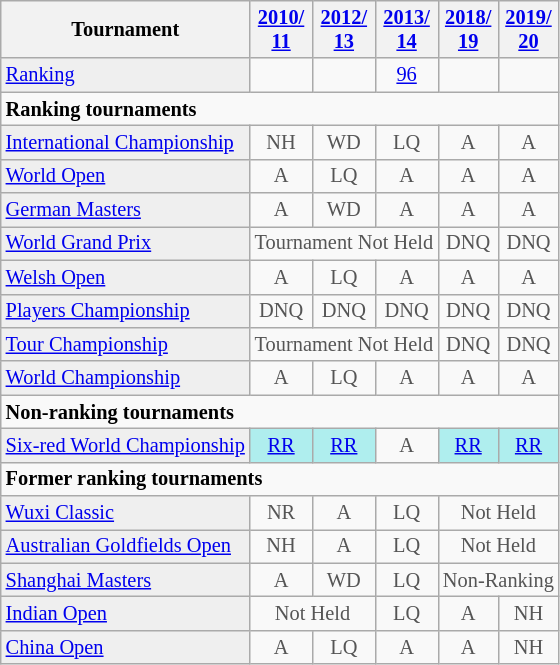<table class="wikitable" style="font-size:85%;">
<tr>
<th>Tournament</th>
<th><a href='#'>2010/<br>11</a></th>
<th><a href='#'>2012/<br>13</a></th>
<th><a href='#'>2013/<br>14</a></th>
<th><a href='#'>2018/<br>19</a></th>
<th><a href='#'>2019/<br>20</a></th>
</tr>
<tr>
<td style="background:#EFEFEF;"><a href='#'>Ranking</a></td>
<td align="center"></td>
<td align="center"></td>
<td align="center"><a href='#'>96</a></td>
<td align="center"></td>
<td align="center"></td>
</tr>
<tr>
<td colspan="10"><strong>Ranking tournaments</strong></td>
</tr>
<tr>
<td style="background:#EFEFEF;"><a href='#'>International Championship</a></td>
<td align="center" style="color:#555555;">NH</td>
<td align="center" style="color:#555555;">WD</td>
<td align="center" style="color:#555555;">LQ</td>
<td align="center" style="color:#555555;">A</td>
<td align="center" style="color:#555555;">A</td>
</tr>
<tr>
<td style="background:#EFEFEF;"><a href='#'>World Open</a></td>
<td align="center" style="color:#555555;">A</td>
<td align="center" style="color:#555555;">LQ</td>
<td align="center" style="color:#555555;">A</td>
<td align="center" style="color:#555555;">A</td>
<td align="center" style="color:#555555;">A</td>
</tr>
<tr>
<td style="background:#EFEFEF;"><a href='#'>German Masters</a></td>
<td align="center" style="color:#555555;">A</td>
<td align="center" style="color:#555555;">WD</td>
<td align="center" style="color:#555555;">A</td>
<td align="center" style="color:#555555;">A</td>
<td align="center" style="color:#555555;">A</td>
</tr>
<tr>
<td style="background:#EFEFEF;"><a href='#'>World Grand Prix</a></td>
<td align="center" colspan="3" style="color:#555555;">Tournament Not Held</td>
<td align="center" style="color:#555555;">DNQ</td>
<td align="center" style="color:#555555;">DNQ</td>
</tr>
<tr>
<td style="background:#EFEFEF;"><a href='#'>Welsh Open</a></td>
<td align="center" style="color:#555555;">A</td>
<td align="center" style="color:#555555;">LQ</td>
<td align="center" style="color:#555555;">A</td>
<td align="center" style="color:#555555;">A</td>
<td align="center" style="color:#555555;">A</td>
</tr>
<tr>
<td style="background:#EFEFEF;"><a href='#'>Players Championship</a></td>
<td align="center" style="color:#555555;">DNQ</td>
<td align="center" style="color:#555555;">DNQ</td>
<td align="center" style="color:#555555;">DNQ</td>
<td align="center" style="color:#555555;">DNQ</td>
<td align="center" style="color:#555555;">DNQ</td>
</tr>
<tr>
<td style="background:#EFEFEF;"><a href='#'>Tour Championship</a></td>
<td align="center" colspan="3" style="color:#555555;">Tournament Not Held</td>
<td align="center" style="color:#555555;">DNQ</td>
<td align="center" style="color:#555555;">DNQ</td>
</tr>
<tr>
<td style="background:#EFEFEF;"><a href='#'>World Championship</a></td>
<td align="center" style="color:#555555;">A</td>
<td align="center" style="color:#555555;">LQ</td>
<td align="center" style="color:#555555;">A</td>
<td align="center" style="color:#555555;">A</td>
<td align="center" style="color:#555555;">A</td>
</tr>
<tr>
<td colspan="10"><strong>Non-ranking tournaments</strong></td>
</tr>
<tr>
<td style="background:#EFEFEF;"><a href='#'>Six-red World Championship</a></td>
<td align="center" style="background:#afeeee;"><a href='#'>RR</a></td>
<td align="center" style="background:#afeeee;"><a href='#'>RR</a></td>
<td align="center" style="color:#555555;">A</td>
<td align="center" style="background:#afeeee;"><a href='#'>RR</a></td>
<td align="center" style="background:#afeeee;"><a href='#'>RR</a></td>
</tr>
<tr>
<td colspan="10"><strong>Former ranking tournaments</strong></td>
</tr>
<tr>
<td style="background:#EFEFEF;"><a href='#'>Wuxi Classic</a></td>
<td align="center" style="color:#555555;">NR</td>
<td align="center" style="color:#555555;">A</td>
<td align="center" style="color:#555555;">LQ</td>
<td align="center" colspan="10" style="color:#555555;">Not Held</td>
</tr>
<tr>
<td style="background:#EFEFEF;"><a href='#'>Australian Goldfields Open</a></td>
<td align="center" style="color:#555555;">NH</td>
<td align="center" style="color:#555555;">A</td>
<td align="center" style="color:#555555;">LQ</td>
<td align="center" colspan="10" style="color:#555555;">Not Held</td>
</tr>
<tr>
<td style="background:#EFEFEF;"><a href='#'>Shanghai Masters</a></td>
<td align="center" style="color:#555555;">A</td>
<td align="center" style="color:#555555;">WD</td>
<td align="center" style="color:#555555;">LQ</td>
<td align="center" colspan="2" style="color:#555555;">Non-Ranking</td>
</tr>
<tr>
<td style="background:#EFEFEF;"><a href='#'>Indian Open</a></td>
<td align="center" colspan="2" style="color:#555555;">Not Held</td>
<td align="center" style="color:#555555;">LQ</td>
<td align="center" style="color:#555555;">A</td>
<td align="center" style="color:#555555;">NH</td>
</tr>
<tr>
<td style="background:#EFEFEF;"><a href='#'>China Open</a></td>
<td align="center" style="color:#555555;">A</td>
<td align="center" style="color:#555555;">LQ</td>
<td align="center" style="color:#555555;">A</td>
<td align="center" style="color:#555555;">A</td>
<td align="center" style="color:#555555;">NH</td>
</tr>
</table>
